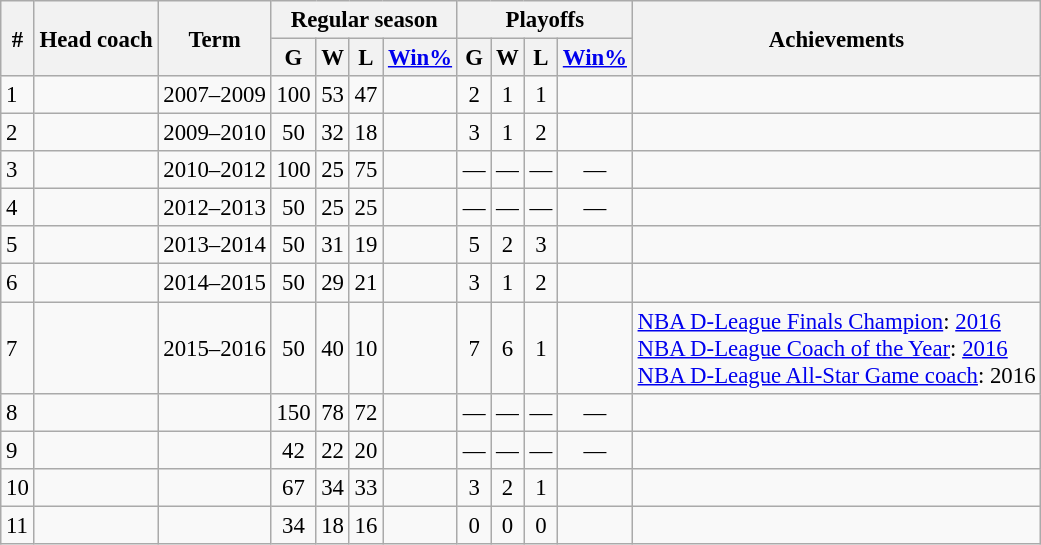<table class="wikitable sortable" style="font-size:95%; text-align:center">
<tr>
<th scope="col" rowspan="2">#</th>
<th scope="col" rowspan="2">Head coach</th>
<th scope="col" rowspan="2">Term</th>
<th scope="col" colspan="4">Regular season</th>
<th scope="col" colspan="4">Playoffs</th>
<th scope="col" rowspan="2">Achievements</th>
</tr>
<tr>
<th>G</th>
<th>W</th>
<th>L</th>
<th><a href='#'>Win%</a></th>
<th>G</th>
<th>W</th>
<th>L</th>
<th><a href='#'>Win%</a></th>
</tr>
<tr>
<td align=left>1</td>
<td align=left></td>
<td align=left>2007–2009</td>
<td>100</td>
<td>53</td>
<td>47</td>
<td></td>
<td>2</td>
<td>1</td>
<td>1</td>
<td></td>
<td align=left></td>
</tr>
<tr>
<td align=left>2</td>
<td align=left></td>
<td align=left>2009–2010</td>
<td>50</td>
<td>32</td>
<td>18</td>
<td></td>
<td>3</td>
<td>1</td>
<td>2</td>
<td></td>
<td align=left></td>
</tr>
<tr>
<td align=left>3</td>
<td align=left></td>
<td align=left>2010–2012</td>
<td>100</td>
<td>25</td>
<td>75</td>
<td></td>
<td>—</td>
<td>—</td>
<td>—</td>
<td>—</td>
<td align=left></td>
</tr>
<tr>
<td align=left>4</td>
<td align=left></td>
<td align=left>2012–2013</td>
<td>50</td>
<td>25</td>
<td>25</td>
<td></td>
<td>—</td>
<td>—</td>
<td>—</td>
<td>—</td>
<td align=left></td>
</tr>
<tr>
<td align=left>5</td>
<td align=left></td>
<td align=left>2013–2014</td>
<td>50</td>
<td>31</td>
<td>19</td>
<td></td>
<td>5</td>
<td>2</td>
<td>3</td>
<td></td>
<td align=left></td>
</tr>
<tr>
<td align=left>6</td>
<td align=left></td>
<td align=left>2014–2015</td>
<td>50</td>
<td>29</td>
<td>21</td>
<td></td>
<td>3</td>
<td>1</td>
<td>2</td>
<td></td>
<td align=left></td>
</tr>
<tr>
<td align=left>7</td>
<td align=left></td>
<td align=left>2015–2016</td>
<td>50</td>
<td>40</td>
<td>10</td>
<td></td>
<td>7</td>
<td>6</td>
<td>1</td>
<td></td>
<td align=left><a href='#'>NBA D-League Finals Champion</a>: <a href='#'>2016</a><br><a href='#'>NBA D-League Coach of the Year</a>: <a href='#'>2016</a><br><a href='#'>NBA D-League All-Star Game coach</a>: 2016</td>
</tr>
<tr>
<td align=left>8</td>
<td align=left></td>
<td align=left></td>
<td>150</td>
<td>78</td>
<td>72</td>
<td></td>
<td>—</td>
<td>—</td>
<td>—</td>
<td>—</td>
<td align=left></td>
</tr>
<tr>
<td align=left>9</td>
<td align=left></td>
<td align=left></td>
<td>42</td>
<td>22</td>
<td>20</td>
<td></td>
<td>—</td>
<td>—</td>
<td>—</td>
<td>—</td>
<td align=left></td>
</tr>
<tr>
<td align=left>10</td>
<td align=left></td>
<td align=left></td>
<td>67</td>
<td>34</td>
<td>33</td>
<td></td>
<td>3</td>
<td>2</td>
<td>1</td>
<td></td>
<td align=left></td>
</tr>
<tr>
<td align=left>11</td>
<td align=left></td>
<td align=left></td>
<td>34</td>
<td>18</td>
<td>16</td>
<td></td>
<td>0</td>
<td>0</td>
<td>0</td>
<td></td>
<td align=left></td>
</tr>
</table>
